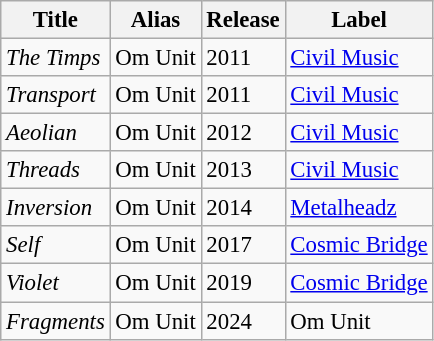<table class="wikitable sortable" style="font-size: 95%;">
<tr>
<th align="left">Title</th>
<th align="left">Alias</th>
<th align="left">Release</th>
<th align="left">Label</th>
</tr>
<tr>
<td align="left"><em>The Timps</em></td>
<td align="left">Om Unit</td>
<td align="left">2011</td>
<td align="left"><a href='#'>Civil Music</a></td>
</tr>
<tr>
<td align="left"><em>Transport</em></td>
<td align="left">Om Unit</td>
<td align="left">2011</td>
<td align="left"><a href='#'>Civil Music</a></td>
</tr>
<tr>
<td align="left"><em>Aeolian</em></td>
<td align="left">Om Unit</td>
<td align="left">2012</td>
<td align="left"><a href='#'>Civil Music</a></td>
</tr>
<tr>
<td align="left"><em>Threads</em></td>
<td align="left">Om Unit</td>
<td align="left">2013</td>
<td align="left"><a href='#'>Civil Music</a></td>
</tr>
<tr>
<td align="left"><em>Inversion</em></td>
<td align="left">Om Unit</td>
<td align="left">2014</td>
<td align="left"><a href='#'>Metalheadz</a></td>
</tr>
<tr>
<td align="left"><em>Self</em></td>
<td align="left">Om Unit</td>
<td align="left">2017</td>
<td align="left"><a href='#'>Cosmic Bridge</a></td>
</tr>
<tr>
<td align="left"><em>Violet</em></td>
<td align="left">Om Unit</td>
<td align="left">2019</td>
<td align="left"><a href='#'>Cosmic Bridge</a></td>
</tr>
<tr>
<td align="left"><em>Fragments</em></td>
<td align="left">Om Unit</td>
<td align="left">2024</td>
<td align="left">Om Unit</td>
</tr>
</table>
